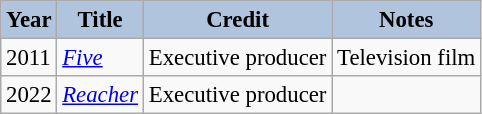<table class="wikitable" style="font-size:95%;">
<tr>
<th style="background:#B0C4DE;">Year</th>
<th style="background:#B0C4DE;">Title</th>
<th style="background:#B0C4DE;">Credit</th>
<th style="background:#B0C4DE;">Notes</th>
</tr>
<tr>
<td>2011</td>
<td><em><a href='#'>Five</a></em></td>
<td>Executive producer</td>
<td>Television film</td>
</tr>
<tr>
<td>2022</td>
<td><em><a href='#'>Reacher</a></em></td>
<td>Executive producer</td>
<td></td>
</tr>
</table>
